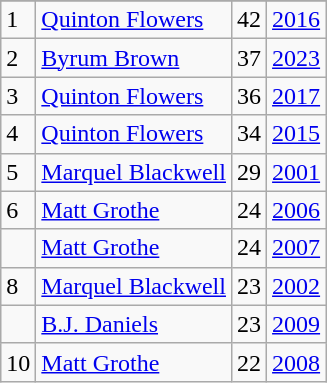<table class="wikitable">
<tr>
</tr>
<tr>
<td>1</td>
<td><a href='#'>Quinton Flowers</a></td>
<td><abbr>42</abbr></td>
<td><a href='#'>2016</a></td>
</tr>
<tr>
<td>2</td>
<td><a href='#'>Byrum Brown</a></td>
<td><abbr>37</abbr></td>
<td><a href='#'>2023</a></td>
</tr>
<tr>
<td>3</td>
<td><a href='#'>Quinton Flowers</a></td>
<td><abbr>36</abbr></td>
<td><a href='#'>2017</a></td>
</tr>
<tr>
<td>4</td>
<td><a href='#'>Quinton Flowers</a></td>
<td><abbr>34</abbr></td>
<td><a href='#'>2015</a></td>
</tr>
<tr>
<td>5</td>
<td><a href='#'>Marquel Blackwell</a></td>
<td><abbr>29</abbr></td>
<td><a href='#'>2001</a></td>
</tr>
<tr>
<td>6</td>
<td><a href='#'>Matt Grothe</a></td>
<td><abbr>24</abbr></td>
<td><a href='#'>2006</a></td>
</tr>
<tr>
<td></td>
<td><a href='#'>Matt Grothe</a></td>
<td><abbr>24</abbr></td>
<td><a href='#'>2007</a></td>
</tr>
<tr>
<td>8</td>
<td><a href='#'>Marquel Blackwell</a></td>
<td><abbr>23</abbr></td>
<td><a href='#'>2002</a></td>
</tr>
<tr>
<td></td>
<td><a href='#'>B.J. Daniels</a></td>
<td><abbr>23</abbr></td>
<td><a href='#'>2009</a></td>
</tr>
<tr>
<td>10</td>
<td><a href='#'>Matt Grothe</a></td>
<td><abbr>22</abbr></td>
<td><a href='#'>2008</a></td>
</tr>
</table>
